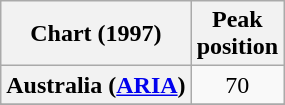<table class="wikitable sortable plainrowheaders" style="text-align:center">
<tr>
<th>Chart (1997)</th>
<th>Peak<br>position</th>
</tr>
<tr>
<th scope="row">Australia (<a href='#'>ARIA</a>)</th>
<td>70</td>
</tr>
<tr>
</tr>
<tr>
</tr>
<tr>
</tr>
</table>
